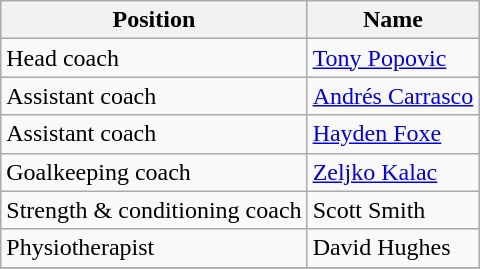<table class="wikitable">
<tr>
<th>Position</th>
<th>Name</th>
</tr>
<tr>
<td>Head coach</td>
<td> <a href='#'>Tony Popovic</a></td>
</tr>
<tr>
<td>Assistant coach</td>
<td> <a href='#'>Andrés Carrasco</a></td>
</tr>
<tr>
<td>Assistant coach</td>
<td> <a href='#'>Hayden Foxe</a></td>
</tr>
<tr>
<td>Goalkeeping coach</td>
<td> <a href='#'>Zeljko Kalac</a></td>
</tr>
<tr>
<td>Strength & conditioning coach</td>
<td> Scott Smith</td>
</tr>
<tr>
<td>Physiotherapist</td>
<td> David Hughes</td>
</tr>
<tr>
</tr>
</table>
